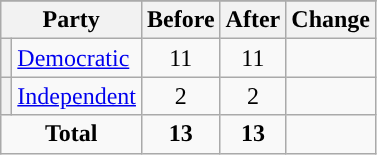<table class="wikitable" style="text-align:center;">
<tr>
</tr>
<tr>
<th colspan=2>Party</th>
<th>Before</th>
<th>After</th>
<th>Change</th>
</tr>
<tr>
<th style="background-color:"></th>
<td style="text-align:left;"><a href='#'>Democratic</a></td>
<td>11</td>
<td>11</td>
<td></td>
</tr>
<tr>
<th style="background-color:"></th>
<td style="text-align:left;"><a href='#'>Independent</a></td>
<td>2</td>
<td>2</td>
<td></td>
</tr>
<tr>
<td colspan=2><strong>Total</strong></td>
<td><strong>13</strong></td>
<td><strong>13</strong></td>
<td></td>
</tr>
</table>
